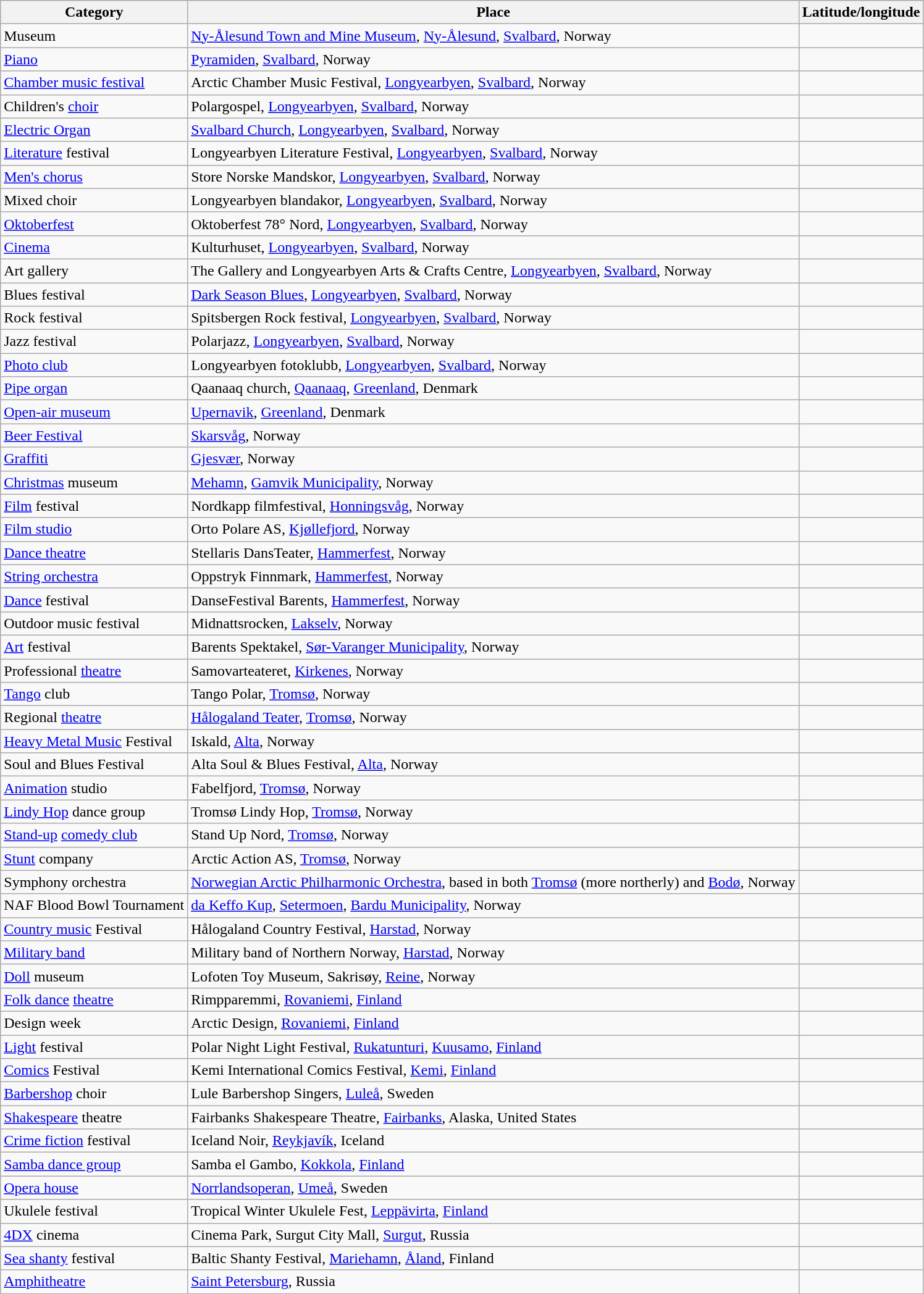<table class="wikitable">
<tr>
<th>Category</th>
<th>Place</th>
<th>Latitude/longitude</th>
</tr>
<tr>
<td>Museum</td>
<td><a href='#'>Ny-Ålesund Town and Mine Museum</a>, <a href='#'>Ny-Ålesund</a>, <a href='#'>Svalbard</a>, Norway</td>
<td></td>
</tr>
<tr>
<td><a href='#'>Piano</a></td>
<td><a href='#'>Pyramiden</a>, <a href='#'>Svalbard</a>, Norway</td>
<td></td>
</tr>
<tr>
<td><a href='#'>Chamber music festival</a></td>
<td>Arctic Chamber Music Festival, <a href='#'>Longyearbyen</a>, <a href='#'>Svalbard</a>, Norway</td>
<td></td>
</tr>
<tr>
<td>Children's <a href='#'>choir</a></td>
<td>Polargospel, <a href='#'>Longyearbyen</a>, <a href='#'>Svalbard</a>, Norway</td>
<td></td>
</tr>
<tr>
<td><a href='#'>Electric Organ</a></td>
<td><a href='#'>Svalbard Church</a>, <a href='#'>Longyearbyen</a>, <a href='#'>Svalbard</a>, Norway</td>
<td></td>
</tr>
<tr>
<td><a href='#'>Literature</a> festival</td>
<td>Longyearbyen Literature Festival, <a href='#'>Longyearbyen</a>, <a href='#'>Svalbard</a>, Norway</td>
<td></td>
</tr>
<tr>
<td><a href='#'>Men's chorus</a></td>
<td>Store Norske Mandskor, <a href='#'>Longyearbyen</a>, <a href='#'>Svalbard</a>, Norway</td>
<td></td>
</tr>
<tr>
<td>Mixed choir</td>
<td>Longyearbyen blandakor, <a href='#'>Longyearbyen</a>, <a href='#'>Svalbard</a>, Norway</td>
<td></td>
</tr>
<tr>
<td><a href='#'>Oktoberfest</a></td>
<td>Oktoberfest 78° Nord, <a href='#'>Longyearbyen</a>, <a href='#'>Svalbard</a>, Norway</td>
<td></td>
</tr>
<tr>
<td><a href='#'>Cinema</a></td>
<td>Kulturhuset, <a href='#'>Longyearbyen</a>, <a href='#'>Svalbard</a>, Norway</td>
<td></td>
</tr>
<tr>
<td>Art gallery</td>
<td>The Gallery and Longyearbyen Arts & Crafts Centre, <a href='#'>Longyearbyen</a>, <a href='#'>Svalbard</a>, Norway</td>
<td></td>
</tr>
<tr>
<td>Blues festival</td>
<td><a href='#'>Dark Season Blues</a>, <a href='#'>Longyearbyen</a>, <a href='#'>Svalbard</a>, Norway</td>
<td></td>
</tr>
<tr>
<td>Rock festival</td>
<td>Spitsbergen Rock festival, <a href='#'>Longyearbyen</a>, <a href='#'>Svalbard</a>, Norway</td>
<td></td>
</tr>
<tr>
<td>Jazz festival</td>
<td>Polarjazz, <a href='#'>Longyearbyen</a>, <a href='#'>Svalbard</a>, Norway</td>
<td></td>
</tr>
<tr>
<td><a href='#'>Photo club</a></td>
<td>Longyearbyen fotoklubb, <a href='#'>Longyearbyen</a>, <a href='#'>Svalbard</a>, Norway</td>
<td></td>
</tr>
<tr>
<td><a href='#'>Pipe organ</a></td>
<td>Qaanaaq church, <a href='#'>Qaanaaq</a>, <a href='#'>Greenland</a>, Denmark</td>
<td></td>
</tr>
<tr>
<td><a href='#'>Open-air museum</a></td>
<td><a href='#'>Upernavik</a>, <a href='#'>Greenland</a>, Denmark</td>
<td></td>
</tr>
<tr>
<td><a href='#'>Beer Festival</a></td>
<td><a href='#'>Skarsvåg</a>, Norway</td>
<td></td>
</tr>
<tr>
<td><a href='#'>Graffiti</a></td>
<td><a href='#'>Gjesvær</a>, Norway</td>
<td></td>
</tr>
<tr>
<td><a href='#'>Christmas</a> museum</td>
<td><a href='#'>Mehamn</a>, <a href='#'>Gamvik Municipality</a>, Norway</td>
<td></td>
</tr>
<tr>
<td><a href='#'>Film</a> festival</td>
<td>Nordkapp filmfestival, <a href='#'>Honningsvåg</a>, Norway</td>
<td></td>
</tr>
<tr>
<td><a href='#'>Film studio</a></td>
<td>Orto Polare AS, <a href='#'>Kjøllefjord</a>, Norway</td>
<td></td>
</tr>
<tr>
<td><a href='#'>Dance theatre</a></td>
<td>Stellaris DansTeater, <a href='#'>Hammerfest</a>, Norway</td>
<td></td>
</tr>
<tr>
<td><a href='#'>String orchestra</a></td>
<td>Oppstryk Finnmark, <a href='#'>Hammerfest</a>, Norway</td>
<td></td>
</tr>
<tr>
<td><a href='#'>Dance</a> festival</td>
<td>DanseFestival Barents, <a href='#'>Hammerfest</a>, Norway</td>
<td></td>
</tr>
<tr>
<td>Outdoor music festival</td>
<td>Midnattsrocken, <a href='#'>Lakselv</a>, Norway</td>
<td></td>
</tr>
<tr>
<td><a href='#'>Art</a> festival</td>
<td>Barents Spektakel, <a href='#'>Sør-Varanger Municipality</a>, Norway</td>
<td></td>
</tr>
<tr>
<td>Professional <a href='#'>theatre</a></td>
<td>Samovarteateret, <a href='#'>Kirkenes</a>, Norway</td>
<td></td>
</tr>
<tr>
<td><a href='#'>Tango</a> club</td>
<td>Tango Polar, <a href='#'>Tromsø</a>, Norway</td>
<td></td>
</tr>
<tr>
<td>Regional <a href='#'>theatre</a></td>
<td><a href='#'>Hålogaland Teater</a>, <a href='#'>Tromsø</a>, Norway</td>
<td></td>
</tr>
<tr>
<td><a href='#'>Heavy Metal Music</a> Festival</td>
<td>Iskald, <a href='#'>Alta</a>, Norway</td>
<td></td>
</tr>
<tr>
<td>Soul and Blues Festival</td>
<td>Alta Soul & Blues Festival, <a href='#'>Alta</a>, Norway</td>
<td></td>
</tr>
<tr>
<td><a href='#'>Animation</a> studio</td>
<td>Fabelfjord, <a href='#'>Tromsø</a>, Norway</td>
<td></td>
</tr>
<tr>
<td><a href='#'>Lindy Hop</a> dance group</td>
<td>Tromsø Lindy Hop, <a href='#'>Tromsø</a>, Norway</td>
<td></td>
</tr>
<tr>
<td><a href='#'>Stand-up</a> <a href='#'>comedy club</a></td>
<td>Stand Up Nord, <a href='#'>Tromsø</a>, Norway</td>
<td></td>
</tr>
<tr>
<td><a href='#'>Stunt</a> company</td>
<td>Arctic Action AS, <a href='#'>Tromsø</a>, Norway</td>
<td></td>
</tr>
<tr>
<td>Symphony orchestra</td>
<td><a href='#'>Norwegian Arctic Philharmonic Orchestra</a>, based in both <a href='#'>Tromsø</a> (more northerly) and <a href='#'>Bodø</a>, Norway</td>
<td></td>
</tr>
<tr>
<td>NAF Blood Bowl Tournament</td>
<td><a href='#'>da Keffo Kup</a>, <a href='#'>Setermoen</a>, <a href='#'>Bardu Municipality</a>, Norway</td>
<td></td>
</tr>
<tr>
<td><a href='#'>Country music</a> Festival</td>
<td>Hålogaland Country Festival, <a href='#'>Harstad</a>, Norway</td>
<td></td>
</tr>
<tr>
<td><a href='#'>Military band</a></td>
<td>Military band of Northern Norway, <a href='#'>Harstad</a>, Norway</td>
<td></td>
</tr>
<tr>
<td><a href='#'>Doll</a> museum</td>
<td>Lofoten Toy Museum, Sakrisøy, <a href='#'>Reine</a>, Norway</td>
<td></td>
</tr>
<tr>
<td><a href='#'>Folk dance</a> <a href='#'>theatre</a></td>
<td>Rimpparemmi, <a href='#'>Rovaniemi</a>, <a href='#'>Finland</a></td>
<td></td>
</tr>
<tr>
<td>Design week</td>
<td>Arctic Design, <a href='#'>Rovaniemi</a>, <a href='#'>Finland</a></td>
<td></td>
</tr>
<tr>
<td><a href='#'>Light</a> festival</td>
<td>Polar Night Light Festival, <a href='#'>Rukatunturi</a>, <a href='#'>Kuusamo</a>, <a href='#'>Finland</a></td>
<td></td>
</tr>
<tr>
<td><a href='#'>Comics</a> Festival</td>
<td>Kemi International Comics Festival, <a href='#'>Kemi</a>, <a href='#'>Finland</a></td>
<td></td>
</tr>
<tr>
<td><a href='#'>Barbershop</a> choir</td>
<td>Lule Barbershop Singers, <a href='#'>Luleå</a>, Sweden</td>
<td></td>
</tr>
<tr>
<td><a href='#'>Shakespeare</a> theatre</td>
<td>Fairbanks Shakespeare Theatre, <a href='#'>Fairbanks</a>, Alaska, United States</td>
<td></td>
</tr>
<tr>
<td><a href='#'>Crime fiction</a> festival</td>
<td>Iceland Noir, <a href='#'>Reykjavík</a>, Iceland</td>
<td></td>
</tr>
<tr>
<td><a href='#'>Samba dance group</a></td>
<td>Samba el Gambo, <a href='#'>Kokkola</a>, <a href='#'>Finland</a></td>
<td></td>
</tr>
<tr>
<td><a href='#'>Opera house</a></td>
<td><a href='#'>Norrlandsoperan</a>, <a href='#'>Umeå</a>, Sweden</td>
<td></td>
</tr>
<tr>
<td>Ukulele festival</td>
<td>Tropical Winter Ukulele Fest, <a href='#'>Leppävirta</a>, <a href='#'>Finland</a></td>
<td></td>
</tr>
<tr>
<td><a href='#'>4DX</a> cinema</td>
<td>Cinema Park, Surgut City Mall, <a href='#'>Surgut</a>, Russia</td>
<td></td>
</tr>
<tr>
<td><a href='#'>Sea shanty</a> festival</td>
<td>Baltic Shanty Festival, <a href='#'>Mariehamn</a>, <a href='#'>Åland</a>, Finland</td>
<td></td>
</tr>
<tr>
<td><a href='#'>Amphitheatre</a></td>
<td><a href='#'>Saint Petersburg</a>, Russia</td>
<td></td>
</tr>
</table>
